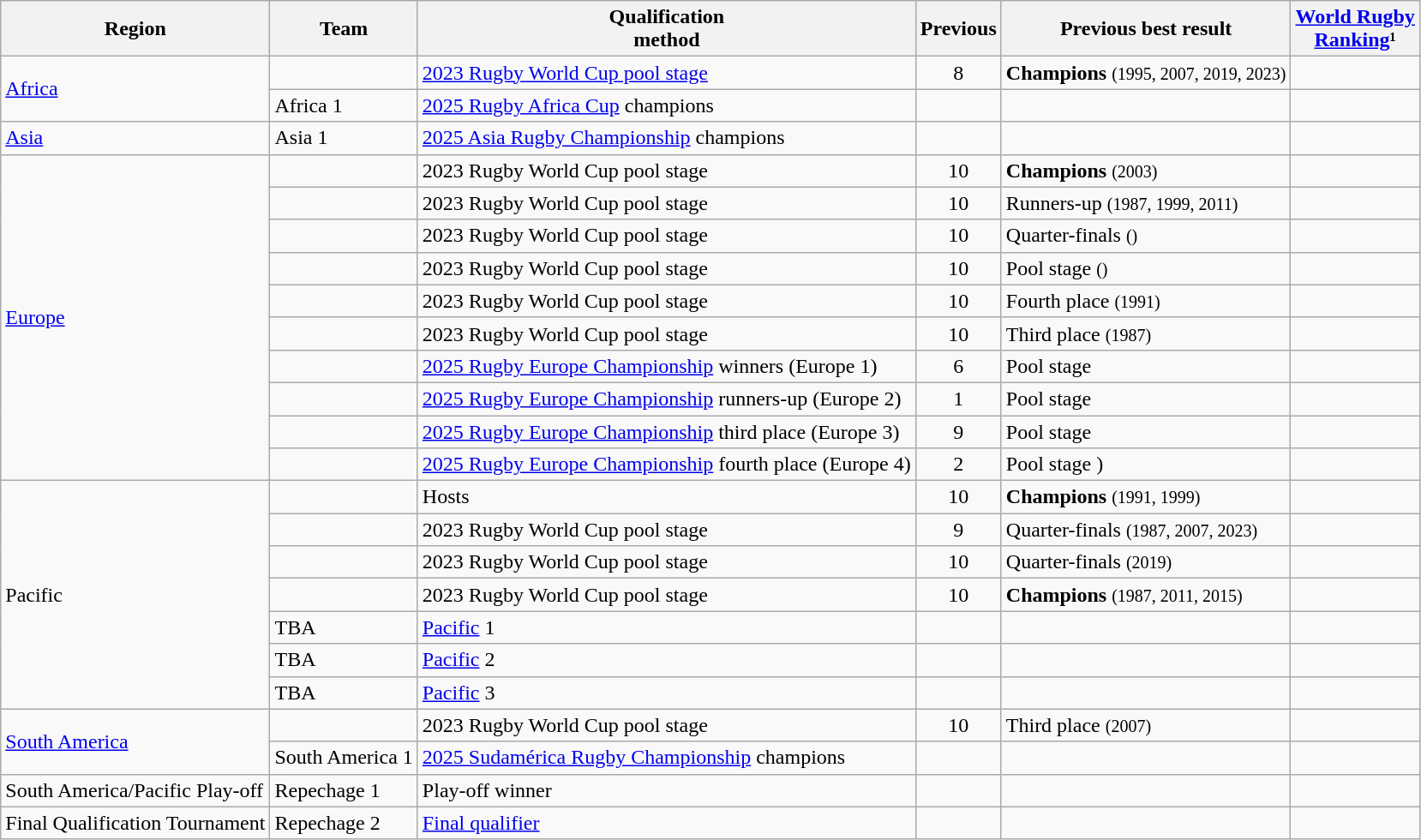<table class="wikitable sortable">
<tr>
<th>Region</th>
<th>Team</th>
<th>Qualification<br>method</th>
<th>Previous<br></th>
<th>Previous best result</th>
<th><a href='#'>World Rugby<br>Ranking</a>¹</th>
</tr>
<tr>
<td rowspan="2"><a href='#'>Africa</a></td>
<td></td>
<td><a href='#'>2023 Rugby World Cup pool stage</a></td>
<td align=center>8</td>
<td data-sort-value="1"><strong>Champions</strong> <small>(1995, 2007, 2019, 2023)</small></td>
<td align=center></td>
</tr>
<tr>
<td>Africa 1</td>
<td><a href='#'>2025 Rugby Africa Cup</a> champions</td>
<td align=center></td>
<td data-sort-value="10"></td>
<td align=center></td>
</tr>
<tr>
<td rowspan="1"><a href='#'>Asia</a></td>
<td>Asia 1</td>
<td><a href='#'>2025 Asia Rugby Championship</a> champions</td>
<td align=center></td>
<td data-sort-value="10"></td>
<td align=center></td>
</tr>
<tr>
<td rowspan="10"><a href='#'>Europe</a></td>
<td></td>
<td>2023 Rugby World Cup pool stage</td>
<td align=center>10</td>
<td data-sort-value="4"><strong>Champions</strong> <small>(2003)</small></td>
<td align=center></td>
</tr>
<tr>
<td></td>
<td>2023 Rugby World Cup pool stage</td>
<td align=center>10</td>
<td data-sort-value="5">Runners-up <small>(1987, 1999, 2011)</small></td>
<td align=center></td>
</tr>
<tr>
<td></td>
<td>2023 Rugby World Cup pool stage</td>
<td align=center>10</td>
<td data-sort-value="8">Quarter-finals <small>()</small></td>
<td align=center></td>
</tr>
<tr>
<td></td>
<td>2023 Rugby World Cup pool stage</td>
<td align=center>10</td>
<td data-sort-value="9">Pool stage <small>()</small></td>
<td align=center></td>
</tr>
<tr>
<td></td>
<td>2023 Rugby World Cup pool stage</td>
<td align=center>10</td>
<td data-sort-value="7">Fourth place <small>(1991)</small></td>
<td align=center></td>
</tr>
<tr>
<td></td>
<td>2023 Rugby World Cup pool stage</td>
<td align=center>10</td>
<td data-sort-value="6">Third place <small>(1987)</small></td>
<td align=center></td>
</tr>
<tr>
<td></td>
<td><a href='#'>2025 Rugby Europe Championship</a> winners (Europe 1)</td>
<td align=center>6</td>
<td data-sort-value="9">Pool stage </td>
<td align=center></td>
</tr>
<tr>
<td></td>
<td><a href='#'>2025 Rugby Europe Championship</a> runners-up (Europe 2)</td>
<td align=center>1</td>
<td data-sort-value="9">Pool stage </td>
<td align=center></td>
</tr>
<tr>
<td></td>
<td><a href='#'>2025 Rugby Europe Championship</a> third place (Europe 3)</td>
<td align="center">9</td>
<td data-sort-value="9">Pool stage </td>
<td align="center"></td>
</tr>
<tr>
<td></td>
<td><a href='#'>2025 Rugby Europe Championship</a> fourth place (Europe 4)</td>
<td align=center>2</td>
<td data-sort-value="9">Pool stage )</td>
<td align=center></td>
</tr>
<tr>
<td rowspan="7">Pacific</td>
<td></td>
<td>Hosts</td>
<td align=center>10</td>
<td data-sort-value="3"><strong>Champions</strong> <small>(1991, 1999)</small></td>
<td align=center></td>
</tr>
<tr>
<td></td>
<td>2023 Rugby World Cup pool stage</td>
<td align=center>9</td>
<td data-sort-value="8">Quarter-finals <small>(1987, 2007, 2023)</small></td>
<td align=center></td>
</tr>
<tr>
<td></td>
<td>2023 Rugby World Cup pool stage</td>
<td align=center>10</td>
<td data-sort-value="8">Quarter-finals <small>(2019)</small></td>
<td align=center></td>
</tr>
<tr>
<td></td>
<td>2023 Rugby World Cup pool stage</td>
<td align=center>10</td>
<td data-sort-value="2"><strong>Champions</strong> <small>(1987, 2011, 2015)</small></td>
<td align=center></td>
</tr>
<tr>
<td>TBA</td>
<td><a href='#'>Pacific</a> 1</td>
<td align=center></td>
<td data-sort-value="10"></td>
<td align=center></td>
</tr>
<tr>
<td>TBA</td>
<td><a href='#'>Pacific</a> 2</td>
<td align=center></td>
<td data-sort-value="10"></td>
<td align=center></td>
</tr>
<tr>
<td>TBA</td>
<td><a href='#'>Pacific</a> 3</td>
<td align=center></td>
<td data-sort-value="10"></td>
<td align=center></td>
</tr>
<tr>
<td rowspan="2"><a href='#'>South America</a></td>
<td></td>
<td>2023 Rugby World Cup pool stage</td>
<td align=center>10</td>
<td data-sort-value="6">Third place <small>(2007)</small></td>
<td align=center></td>
</tr>
<tr>
<td>South America 1</td>
<td><a href='#'>2025 Sudamérica Rugby Championship</a> champions</td>
<td align=center></td>
<td data-sort-value="10"></td>
<td align=center></td>
</tr>
<tr>
<td>South America/Pacific Play-off</td>
<td>Repechage 1</td>
<td>Play-off winner</td>
<td align=center></td>
<td data-sort-value="10"></td>
<td align=center></td>
</tr>
<tr>
<td>Final Qualification Tournament</td>
<td>Repechage 2</td>
<td><a href='#'>Final qualifier</a></td>
<td align=center></td>
<td data-sort-value="10"></td>
<td align=center></td>
</tr>
</table>
